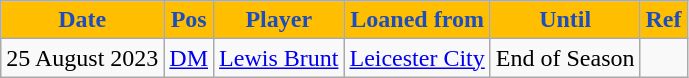<table class="wikitable plainrowheaders sortable">
<tr>
<th style="background:#ffbf00;color:#1C4EBD">Date</th>
<th style="background:#ffbf00;color:#1C4EBD">Pos</th>
<th style="background:#ffbf00;color:#1C4EBD">Player</th>
<th style="background:#ffbf00;color:#1C4EBD">Loaned from</th>
<th style="background:#ffbf00;color:#1C4EBD">Until</th>
<th style="background:#ffbf00;color:#1C4EBD">Ref</th>
</tr>
<tr>
<td>25 August 2023</td>
<td><a href='#'>DM</a></td>
<td> <a href='#'>Lewis Brunt</a></td>
<td> <a href='#'>Leicester City</a></td>
<td>End of Season</td>
<td></td>
</tr>
</table>
